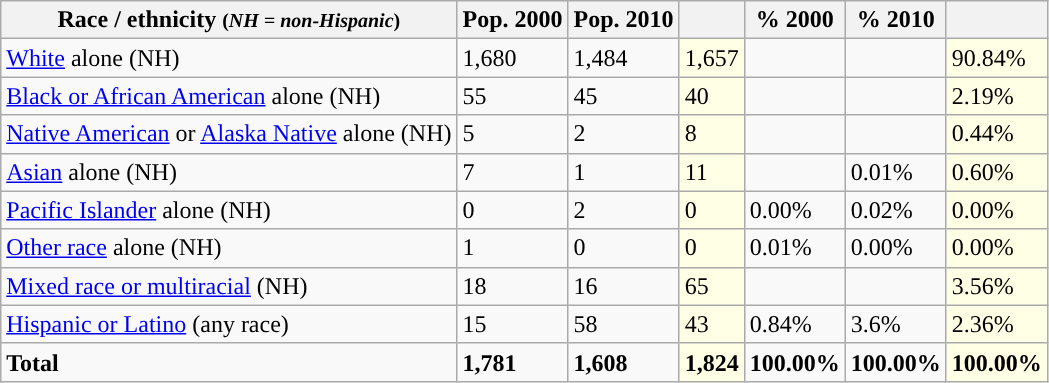<table class="wikitable">
<tr>
<th>Race / ethnicity <small>(<em>NH = non-Hispanic</em>)</small></th>
<th>Pop. 2000</th>
<th>Pop. 2010</th>
<th></th>
<th>% 2000</th>
<th>% 2010</th>
<th></th>
</tr>
<tr>
<td><a href='#'>White</a> alone (NH)</td>
<td>1,680</td>
<td>1,484</td>
<td style='background: #ffffe6;'>1,657</td>
<td></td>
<td></td>
<td style='background: #ffffe6;'>90.84%</td>
</tr>
<tr>
<td><a href='#'>Black or African American</a> alone (NH)</td>
<td>55</td>
<td>45</td>
<td style='background: #ffffe6;'>40</td>
<td></td>
<td></td>
<td style='background: #ffffe6;'>2.19%</td>
</tr>
<tr>
<td><a href='#'>Native American</a> or <a href='#'>Alaska Native</a> alone (NH)</td>
<td>5</td>
<td>2</td>
<td style='background: #ffffe6;'>8</td>
<td></td>
<td></td>
<td style='background: #ffffe6;'>0.44%</td>
</tr>
<tr>
<td><a href='#'>Asian</a> alone (NH)</td>
<td>7</td>
<td>1</td>
<td style='background: #ffffe6;'>11</td>
<td></td>
<td>0.01%</td>
<td style='background: #ffffe6;'>0.60%</td>
</tr>
<tr>
<td><a href='#'>Pacific Islander</a> alone (NH)</td>
<td>0</td>
<td>2</td>
<td style='background: #ffffe6;'>0</td>
<td>0.00%</td>
<td>0.02%</td>
<td style='background: #ffffe6;'>0.00%</td>
</tr>
<tr>
<td><a href='#'>Other race</a> alone (NH)</td>
<td>1</td>
<td>0</td>
<td style='background: #ffffe6;'>0</td>
<td>0.01%</td>
<td>0.00%</td>
<td style='background: #ffffe6;'>0.00%</td>
</tr>
<tr>
<td><a href='#'>Mixed race or multiracial</a> (NH)</td>
<td>18</td>
<td>16</td>
<td style='background: #ffffe6;'>65</td>
<td></td>
<td></td>
<td style='background: #ffffe6;'>3.56%</td>
</tr>
<tr>
<td><a href='#'>Hispanic or Latino</a> (any race)</td>
<td>15</td>
<td>58</td>
<td style='background: #ffffe6;'>43</td>
<td>0.84%</td>
<td>3.6%</td>
<td style='background: #ffffe6;'>2.36%</td>
</tr>
<tr>
<td><strong>Total</strong></td>
<td><strong>1,781</strong></td>
<td><strong>1,608</strong></td>
<td style='background: #ffffe6;'><strong>1,824</strong></td>
<td><strong>100.00%</strong></td>
<td><strong>100.00%</strong></td>
<td style='background: #ffffe6;'><strong>100.00%</strong></td>
</tr>
</table>
